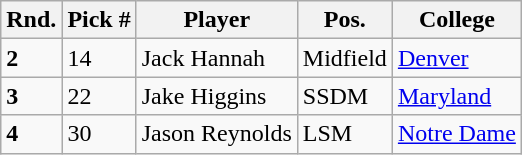<table class="wikitable">
<tr>
<th>Rnd.</th>
<th>Pick #</th>
<th>Player</th>
<th>Pos.</th>
<th>College</th>
</tr>
<tr>
<td><strong>2</strong></td>
<td>14</td>
<td>Jack Hannah</td>
<td>Midfield</td>
<td><a href='#'>Denver</a></td>
</tr>
<tr>
<td><strong>3</strong></td>
<td>22</td>
<td>Jake Higgins</td>
<td>SSDM</td>
<td><a href='#'>Maryland</a></td>
</tr>
<tr>
<td><strong>4</strong></td>
<td>30</td>
<td>Jason Reynolds</td>
<td>LSM</td>
<td><a href='#'>Notre Dame</a></td>
</tr>
</table>
